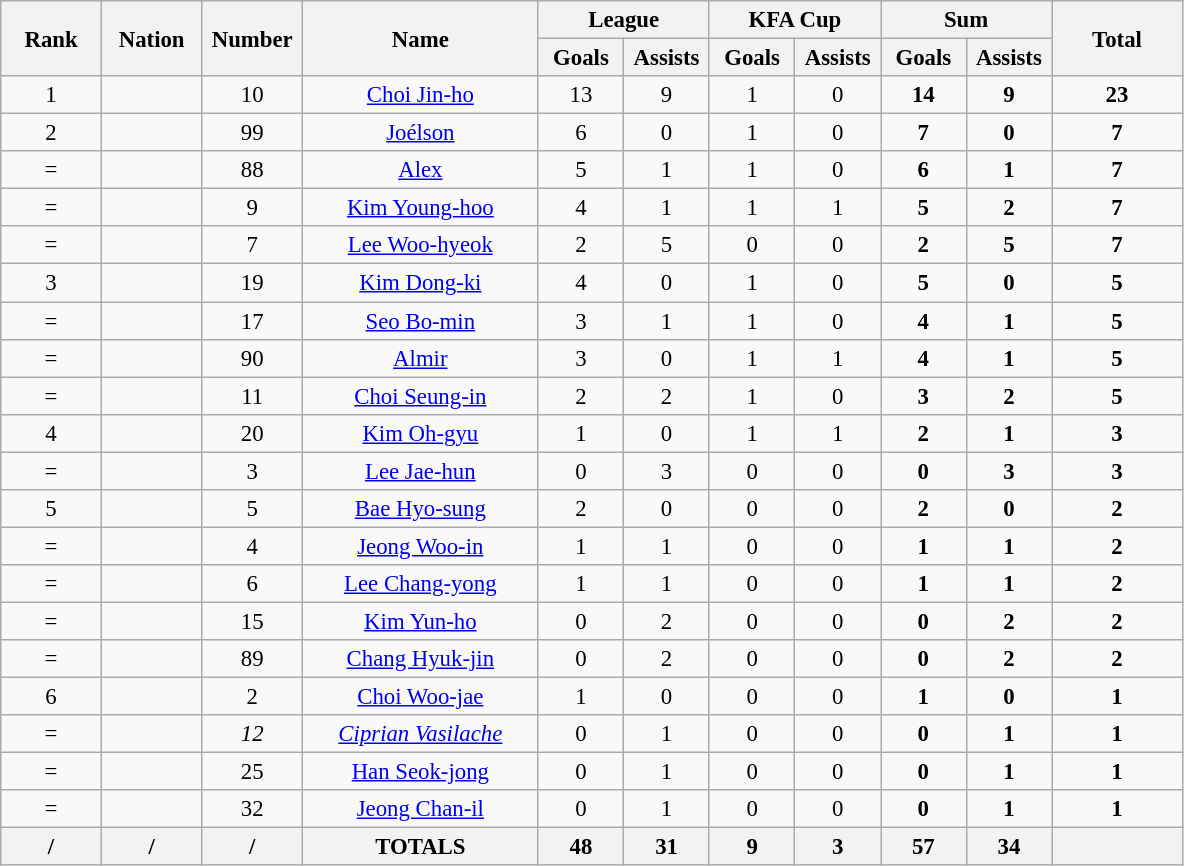<table class="wikitable" style="font-size: 95%; text-align: center;">
<tr>
<th rowspan=2 width=60>Rank</th>
<th rowspan=2 width=60>Nation</th>
<th rowspan=2 width=60>Number</th>
<th rowspan=2 width=150>Name</th>
<th colspan=2 width=100>League</th>
<th colspan=2 width=100>KFA Cup</th>
<th colspan=2 width=100>Sum</th>
<th rowspan=2 width=80>Total</th>
</tr>
<tr>
<th width=50>Goals</th>
<th width=50>Assists</th>
<th width=50>Goals</th>
<th width=50>Assists</th>
<th width=50>Goals</th>
<th width=50>Assists</th>
</tr>
<tr>
<td>1</td>
<td></td>
<td>10</td>
<td><a href='#'>Choi Jin-ho</a></td>
<td>13</td>
<td>9</td>
<td>1</td>
<td>0</td>
<td><strong>14</strong></td>
<td><strong>9</strong></td>
<td><strong>23</strong></td>
</tr>
<tr>
<td>2</td>
<td></td>
<td>99</td>
<td><a href='#'>Joélson</a></td>
<td>6</td>
<td>0</td>
<td>1</td>
<td>0</td>
<td><strong>7</strong></td>
<td><strong>0</strong></td>
<td><strong>7</strong></td>
</tr>
<tr>
<td>=</td>
<td></td>
<td>88</td>
<td><a href='#'>Alex</a></td>
<td>5</td>
<td>1</td>
<td>1</td>
<td>0</td>
<td><strong>6</strong></td>
<td><strong>1</strong></td>
<td><strong>7</strong></td>
</tr>
<tr>
<td>=</td>
<td></td>
<td>9</td>
<td><a href='#'>Kim Young-hoo</a></td>
<td>4</td>
<td>1</td>
<td>1</td>
<td>1</td>
<td><strong>5</strong></td>
<td><strong>2</strong></td>
<td><strong>7</strong></td>
</tr>
<tr>
<td>=</td>
<td></td>
<td>7</td>
<td><a href='#'>Lee Woo-hyeok</a></td>
<td>2</td>
<td>5</td>
<td>0</td>
<td>0</td>
<td><strong>2</strong></td>
<td><strong>5</strong></td>
<td><strong>7</strong></td>
</tr>
<tr>
<td>3</td>
<td></td>
<td>19</td>
<td><a href='#'>Kim Dong-ki</a></td>
<td>4</td>
<td>0</td>
<td>1</td>
<td>0</td>
<td><strong>5</strong></td>
<td><strong>0</strong></td>
<td><strong>5</strong></td>
</tr>
<tr>
<td>=</td>
<td></td>
<td>17</td>
<td><a href='#'>Seo Bo-min</a></td>
<td>3</td>
<td>1</td>
<td>1</td>
<td>0</td>
<td><strong>4</strong></td>
<td><strong>1</strong></td>
<td><strong>5</strong></td>
</tr>
<tr>
<td>=</td>
<td></td>
<td>90</td>
<td><a href='#'>Almir</a></td>
<td>3</td>
<td>0</td>
<td>1</td>
<td>1</td>
<td><strong>4</strong></td>
<td><strong>1</strong></td>
<td><strong>5</strong></td>
</tr>
<tr>
<td>=</td>
<td></td>
<td>11</td>
<td><a href='#'>Choi Seung-in</a></td>
<td>2</td>
<td>2</td>
<td>1</td>
<td>0</td>
<td><strong>3</strong></td>
<td><strong>2</strong></td>
<td><strong>5</strong></td>
</tr>
<tr>
<td>4</td>
<td></td>
<td>20</td>
<td><a href='#'>Kim Oh-gyu</a></td>
<td>1</td>
<td>0</td>
<td>1</td>
<td>1</td>
<td><strong>2</strong></td>
<td><strong>1</strong></td>
<td><strong>3</strong></td>
</tr>
<tr>
<td>=</td>
<td></td>
<td>3</td>
<td><a href='#'>Lee Jae-hun</a></td>
<td>0</td>
<td>3</td>
<td>0</td>
<td>0</td>
<td><strong>0</strong></td>
<td><strong>3</strong></td>
<td><strong>3</strong></td>
</tr>
<tr>
<td>5</td>
<td></td>
<td>5</td>
<td><a href='#'>Bae Hyo-sung</a></td>
<td>2</td>
<td>0</td>
<td>0</td>
<td>0</td>
<td><strong>2</strong></td>
<td><strong>0</strong></td>
<td><strong>2</strong></td>
</tr>
<tr>
<td>=</td>
<td></td>
<td>4</td>
<td><a href='#'>Jeong Woo-in</a></td>
<td>1</td>
<td>1</td>
<td>0</td>
<td>0</td>
<td><strong>1</strong></td>
<td><strong>1</strong></td>
<td><strong>2</strong></td>
</tr>
<tr>
<td>=</td>
<td></td>
<td>6</td>
<td><a href='#'>Lee Chang-yong</a></td>
<td>1</td>
<td>1</td>
<td>0</td>
<td>0</td>
<td><strong>1</strong></td>
<td><strong>1</strong></td>
<td><strong>2</strong></td>
</tr>
<tr>
<td>=</td>
<td></td>
<td>15</td>
<td><a href='#'>Kim Yun-ho</a></td>
<td>0</td>
<td>2</td>
<td>0</td>
<td>0</td>
<td><strong>0</strong></td>
<td><strong>2</strong></td>
<td><strong>2</strong></td>
</tr>
<tr>
<td>=</td>
<td></td>
<td>89</td>
<td><a href='#'>Chang Hyuk-jin</a></td>
<td>0</td>
<td>2</td>
<td>0</td>
<td>0</td>
<td><strong>0</strong></td>
<td><strong>2</strong></td>
<td><strong>2</strong></td>
</tr>
<tr>
<td>6</td>
<td></td>
<td>2</td>
<td><a href='#'>Choi Woo-jae</a></td>
<td>1</td>
<td>0</td>
<td>0</td>
<td>0</td>
<td><strong>1</strong></td>
<td><strong>0</strong></td>
<td><strong>1</strong></td>
</tr>
<tr>
<td>=</td>
<td></td>
<td><em>12</em></td>
<td><em><a href='#'>Ciprian Vasilache</a></em></td>
<td>0</td>
<td>1</td>
<td>0</td>
<td>0</td>
<td><strong>0</strong></td>
<td><strong>1</strong></td>
<td><strong>1</strong></td>
</tr>
<tr>
<td>=</td>
<td></td>
<td>25</td>
<td><a href='#'>Han Seok-jong</a></td>
<td>0</td>
<td>1</td>
<td>0</td>
<td>0</td>
<td><strong>0</strong></td>
<td><strong>1</strong></td>
<td><strong>1</strong></td>
</tr>
<tr>
<td>=</td>
<td></td>
<td>32</td>
<td><a href='#'>Jeong Chan-il</a></td>
<td>0</td>
<td>1</td>
<td>0</td>
<td>0</td>
<td><strong>0</strong></td>
<td><strong>1</strong></td>
<td><strong>1</strong></td>
</tr>
<tr>
<th>/</th>
<th>/</th>
<th>/</th>
<th>TOTALS</th>
<th>48</th>
<th>31</th>
<th>9</th>
<th>3</th>
<th>57</th>
<th>34</th>
<th></th>
</tr>
</table>
